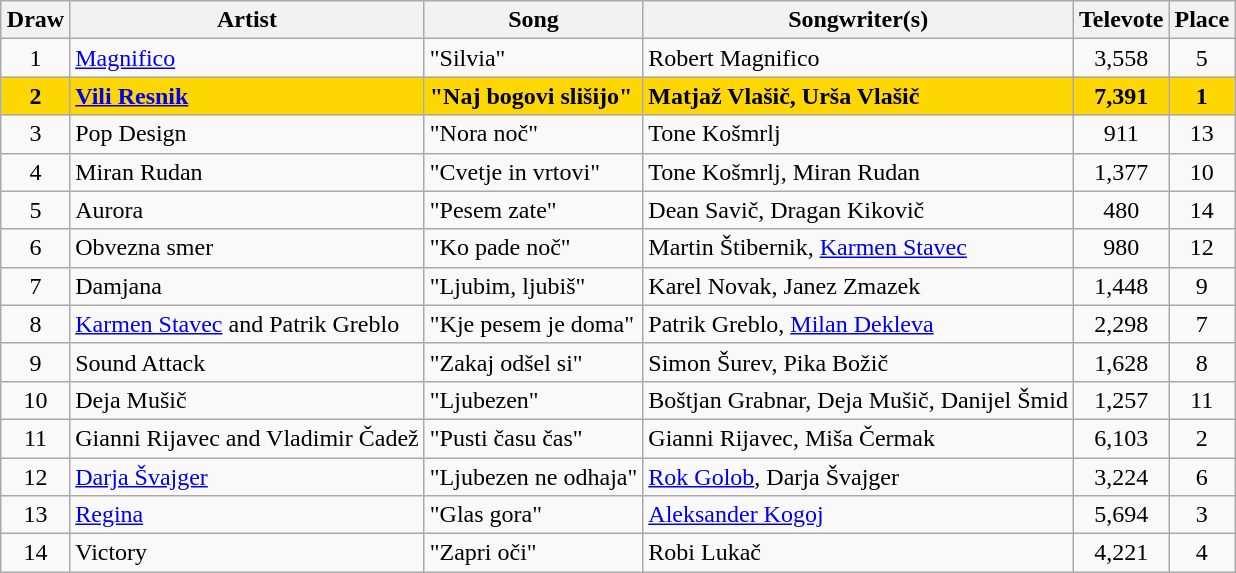<table class="sortable wikitable" style="margin: 1em auto 1em auto; text-align:center">
<tr>
<th>Draw</th>
<th>Artist</th>
<th>Song</th>
<th>Songwriter(s)</th>
<th>Televote</th>
<th>Place</th>
</tr>
<tr>
<td>1</td>
<td align="left"><a href='#'>Magnifico</a></td>
<td align="left">"Silvia"</td>
<td align="left">Robert Magnifico</td>
<td>3,558</td>
<td>5</td>
</tr>
<tr style="font-weight:bold; background:gold;">
<td>2</td>
<td align="left"><a href='#'>Vili Resnik</a></td>
<td align="left">"Naj bogovi slišijo"</td>
<td align="left">Matjaž Vlašič, Urša Vlašič</td>
<td>7,391</td>
<td>1</td>
</tr>
<tr>
<td>3</td>
<td align="left">Pop Design</td>
<td align="left">"Nora noč"</td>
<td align="left">Tone Košmrlj</td>
<td>911</td>
<td>13</td>
</tr>
<tr>
<td>4</td>
<td align="left">Miran Rudan</td>
<td align="left">"Cvetje in vrtovi"</td>
<td align="left">Tone Košmrlj, Miran Rudan</td>
<td>1,377</td>
<td>10</td>
</tr>
<tr>
<td>5</td>
<td align="left">Aurora</td>
<td align="left">"Pesem zate"</td>
<td align="left">Dean Savič, Dragan Kikovič</td>
<td>480</td>
<td>14</td>
</tr>
<tr>
<td>6</td>
<td align="left">Obvezna smer</td>
<td align="left">"Ko pade noč"</td>
<td align="left">Martin Štibernik, <a href='#'>Karmen Stavec</a></td>
<td>980</td>
<td>12</td>
</tr>
<tr>
<td>7</td>
<td align="left">Damjana</td>
<td align="left">"Ljubim, ljubiš"</td>
<td align="left">Karel Novak, Janez Zmazek</td>
<td>1,448</td>
<td>9</td>
</tr>
<tr>
<td>8</td>
<td align="left"><a href='#'>Karmen Stavec</a> and Patrik Greblo</td>
<td align="left">"Kje pesem je doma"</td>
<td align="left">Patrik Greblo, <a href='#'>Milan Dekleva</a></td>
<td>2,298</td>
<td>7</td>
</tr>
<tr>
<td>9</td>
<td align="left">Sound Attack</td>
<td align="left">"Zakaj odšel si"</td>
<td align="left">Simon Šurev, Pika Božič</td>
<td>1,628</td>
<td>8</td>
</tr>
<tr>
<td>10</td>
<td align="left">Deja Mušič</td>
<td align="left">"Ljubezen"</td>
<td align="left">Boštjan Grabnar, Deja Mušič, Danijel Šmid</td>
<td>1,257</td>
<td>11</td>
</tr>
<tr>
<td>11</td>
<td align="left">Gianni Rijavec and Vladimir Čadež</td>
<td align="left">"Pusti času čas"</td>
<td align="left">Gianni Rijavec, Miša Čermak</td>
<td>6,103</td>
<td>2</td>
</tr>
<tr>
<td>12</td>
<td align="left"><a href='#'>Darja Švajger</a></td>
<td align="left">"Ljubezen ne odhaja"</td>
<td align="left"><a href='#'>Rok Golob</a>, Darja Švajger</td>
<td>3,224</td>
<td>6</td>
</tr>
<tr>
<td>13</td>
<td align="left"><a href='#'>Regina</a></td>
<td align="left">"Glas gora"</td>
<td align="left"><a href='#'>Aleksander Kogoj</a></td>
<td>5,694</td>
<td>3</td>
</tr>
<tr>
<td>14</td>
<td align="left">Victory</td>
<td align="left">"Zapri oči"</td>
<td align="left">Robi Lukač</td>
<td>4,221</td>
<td>4</td>
</tr>
</table>
